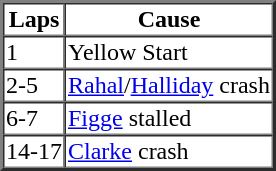<table border=2 cellspacing=0>
<tr>
<th>Laps</th>
<th>Cause</th>
</tr>
<tr>
<td>1</td>
<td>Yellow Start</td>
</tr>
<tr>
<td>2-5</td>
<td><a href='#'>Rahal</a>/<a href='#'>Halliday</a> crash</td>
</tr>
<tr>
<td>6-7</td>
<td><a href='#'>Figge</a> stalled</td>
</tr>
<tr>
<td>14-17</td>
<td><a href='#'>Clarke</a> crash</td>
</tr>
</table>
